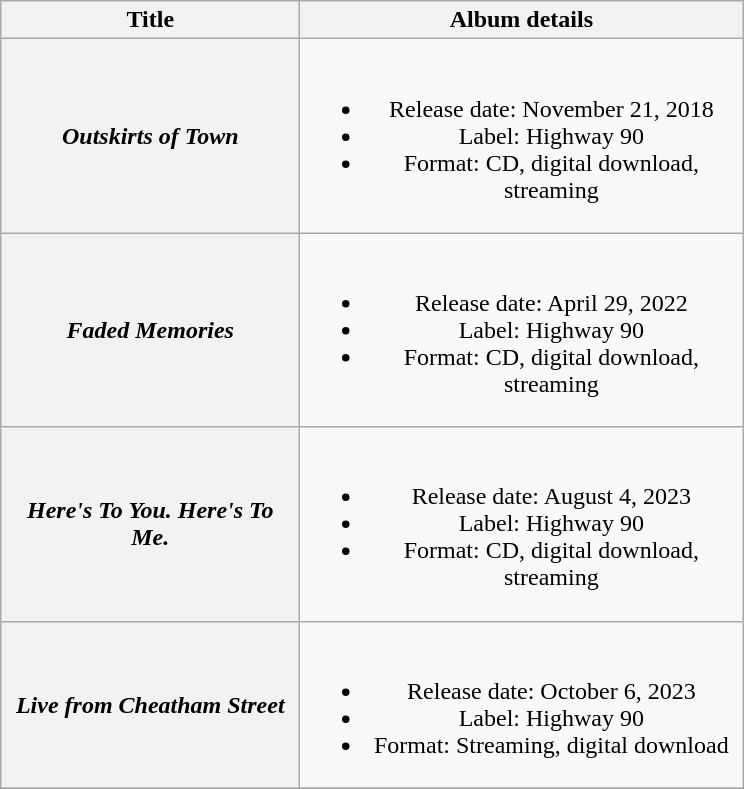<table class="wikitable plainrowheaders" style="text-align:center">
<tr>
<th style="width:12em;">Title</th>
<th style="width:18em;">Album details</th>
</tr>
<tr>
<th scope="row"><em>Outskirts of Town</em></th>
<td><br><ul><li>Release date: November 21, 2018</li><li>Label: Highway 90</li><li>Format: CD, digital download, streaming</li></ul></td>
</tr>
<tr>
<th scope="row"><em>Faded Memories</em></th>
<td><br><ul><li>Release date: April 29, 2022</li><li>Label: Highway 90</li><li>Format: CD, digital download, streaming</li></ul></td>
</tr>
<tr>
<th scope="row"><em>Here's To You. Here's To Me.</em></th>
<td><br><ul><li>Release date: August 4, 2023</li><li>Label: Highway 90</li><li>Format: CD, digital download, streaming</li></ul></td>
</tr>
<tr>
<th scope="row"><em>Live from Cheatham Street</em></th>
<td><br><ul><li>Release date: October 6, 2023</li><li>Label: Highway 90</li><li>Format: Streaming, digital download</li></ul></td>
</tr>
<tr>
</tr>
</table>
